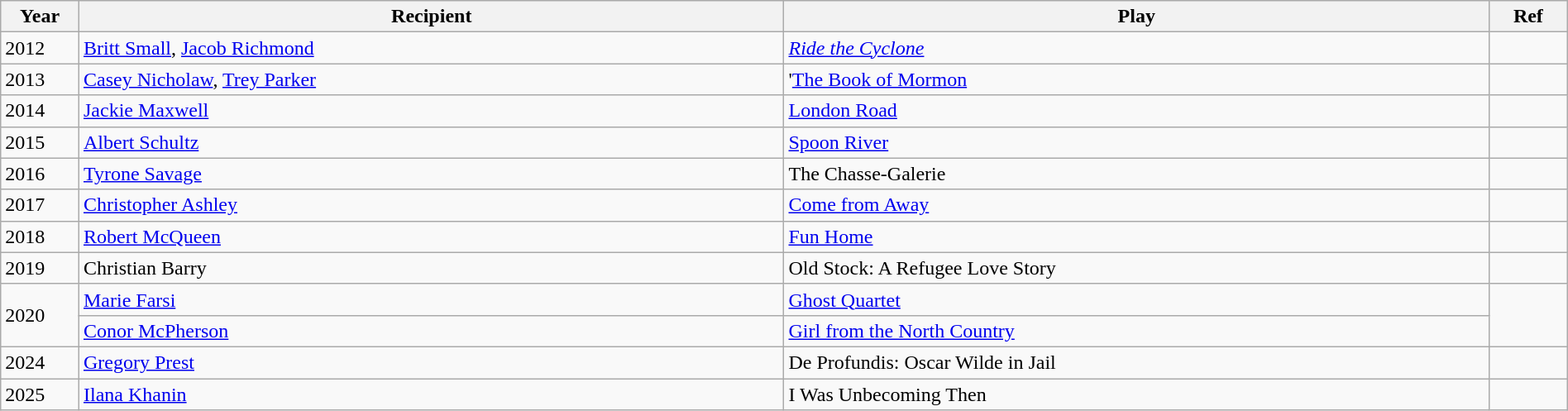<table class = "wikitable sortable" width=100%>
<tr>
<th width=5%>Year</th>
<th width=45%>Recipient</th>
<th width=45%>Play</th>
<th width=5%>Ref</th>
</tr>
<tr>
<td>2012</td>
<td><a href='#'>Britt Small</a>, <a href='#'>Jacob Richmond</a></td>
<td><em><a href='#'>Ride the Cyclone</a></em></td>
<td></td>
</tr>
<tr>
<td>2013</td>
<td><a href='#'>Casey Nicholaw</a>, <a href='#'>Trey Parker</a></td>
<td>'<a href='#'>The Book of Mormon</a><em></td>
<td></td>
</tr>
<tr>
<td>2014</td>
<td><a href='#'>Jackie Maxwell</a></td>
<td></em><a href='#'>London Road</a><em></td>
<td></td>
</tr>
<tr>
<td>2015</td>
<td><a href='#'>Albert Schultz</a></td>
<td></em><a href='#'>Spoon River</a><em></td>
<td></td>
</tr>
<tr>
<td>2016</td>
<td><a href='#'>Tyrone Savage</a></td>
<td></em>The Chasse-Galerie<em></td>
<td></td>
</tr>
<tr>
<td>2017</td>
<td><a href='#'>Christopher Ashley</a></td>
<td></em><a href='#'>Come from Away</a><em></td>
<td></td>
</tr>
<tr>
<td>2018</td>
<td><a href='#'>Robert McQueen</a></td>
<td></em><a href='#'>Fun Home</a><em></td>
<td></td>
</tr>
<tr>
<td>2019</td>
<td>Christian Barry</td>
<td></em>Old Stock: A Refugee Love Story<em></td>
<td></td>
</tr>
<tr>
<td rowspan=2>2020</td>
<td><a href='#'>Marie Farsi</a></td>
<td></em><a href='#'>Ghost Quartet</a><em></td>
<td rowspan=2></td>
</tr>
<tr>
<td><a href='#'>Conor McPherson</a></td>
<td></em><a href='#'>Girl from the North Country</a><em></td>
</tr>
<tr>
<td>2024</td>
<td><a href='#'>Gregory Prest</a></td>
<td></em>De Profundis: Oscar Wilde in Jail<em></td>
<td></td>
</tr>
<tr>
<td>2025</td>
<td><a href='#'>Ilana Khanin</a></td>
<td></em>I Was Unbecoming Then<em></td>
<td></td>
</tr>
</table>
